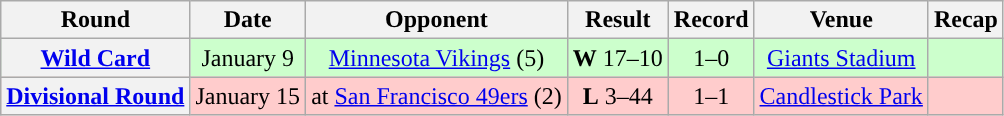<table class="wikitable" style="text-align:center">
<tr>
<th>Round</th>
<th>Date</th>
<th>Opponent</th>
<th>Result</th>
<th>Record</th>
<th>Venue</th>
<th>Recap</th>
</tr>
<tr style="background:#cfc">
<th><a href='#'>Wild Card</a></th>
<td>January 9</td>
<td><a href='#'>Minnesota Vikings</a> (5)</td>
<td><strong>W</strong> 17–10</td>
<td>1–0</td>
<td><a href='#'>Giants Stadium</a></td>
<td></td>
</tr>
<tr style="background:#fcc">
<th><a href='#'>Divisional Round</a></th>
<td>January 15</td>
<td>at <a href='#'>San Francisco 49ers</a> (2)</td>
<td><strong>L</strong> 3–44</td>
<td>1–1</td>
<td><a href='#'>Candlestick Park</a></td>
<td></td>
</tr>
</table>
